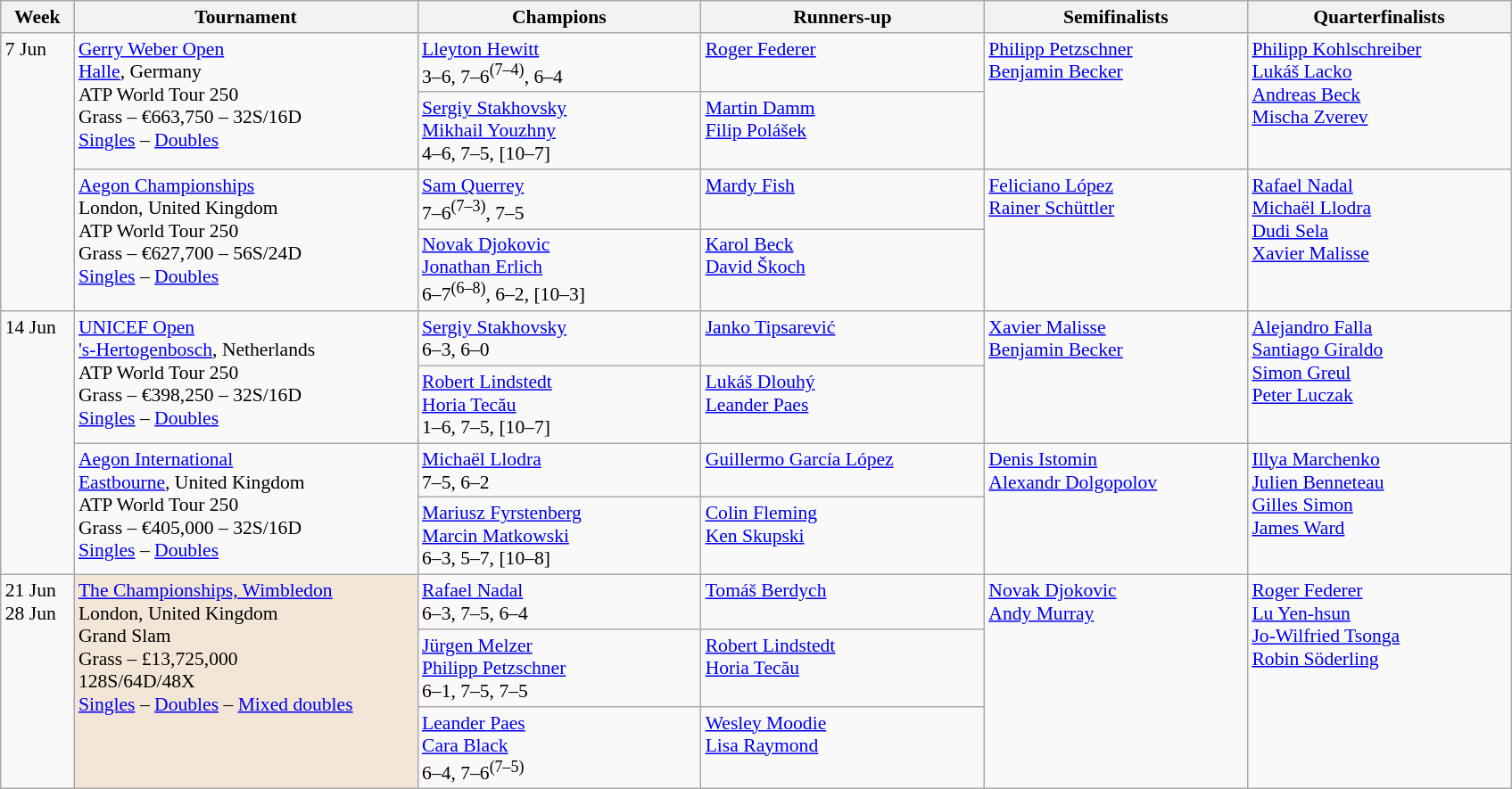<table class=wikitable style=font-size:90%>
<tr>
<th style="width:48px;">Week</th>
<th style="width:250px;">Tournament</th>
<th style="width:205px;">Champions</th>
<th style="width:205px;">Runners-up</th>
<th style="width:190px;">Semifinalists</th>
<th style="width:190px;">Quarterfinalists</th>
</tr>
<tr valign=top>
<td rowspan=4>7 Jun</td>
<td background:#fff rowspan=2><a href='#'>Gerry Weber Open</a><br> <a href='#'>Halle</a>, Germany<br>ATP World Tour 250<br>Grass – €663,750 – 32S/16D<br><a href='#'>Singles</a> – <a href='#'>Doubles</a></td>
<td> <a href='#'>Lleyton Hewitt</a><br>3–6, 7–6<sup>(7–4)</sup>, 6–4</td>
<td> <a href='#'>Roger Federer</a></td>
<td rowspan=2> <a href='#'>Philipp Petzschner</a><br> <a href='#'>Benjamin Becker</a></td>
<td rowspan=2> <a href='#'>Philipp Kohlschreiber</a><br> <a href='#'>Lukáš Lacko</a><br> <a href='#'>Andreas Beck</a><br> <a href='#'>Mischa Zverev</a></td>
</tr>
<tr valign=top>
<td> <a href='#'>Sergiy Stakhovsky</a><br> <a href='#'>Mikhail Youzhny</a><br>4–6, 7–5, [10–7]</td>
<td> <a href='#'>Martin Damm</a><br> <a href='#'>Filip Polášek</a></td>
</tr>
<tr valign=top>
<td background:#fff rowspan=2><a href='#'>Aegon Championships</a><br> London, United Kingdom<br>ATP World Tour 250<br>Grass – €627,700 – 56S/24D<br><a href='#'>Singles</a> – <a href='#'>Doubles</a></td>
<td> <a href='#'>Sam Querrey</a><br>7–6<sup>(7–3)</sup>, 7–5</td>
<td> <a href='#'>Mardy Fish</a></td>
<td rowspan=2> <a href='#'>Feliciano López</a><br> <a href='#'>Rainer Schüttler</a></td>
<td rowspan=2> <a href='#'>Rafael Nadal</a><br> <a href='#'>Michaël Llodra</a><br> <a href='#'>Dudi Sela</a><br>  <a href='#'>Xavier Malisse</a></td>
</tr>
<tr valign=top>
<td> <a href='#'>Novak Djokovic</a><br> <a href='#'>Jonathan Erlich</a><br>6–7<sup>(6–8)</sup>, 6–2, [10–3]</td>
<td> <a href='#'>Karol Beck</a><br> <a href='#'>David Škoch</a></td>
</tr>
<tr valign=top>
<td rowspan=4>14 Jun</td>
<td background:#fff rowspan=2><a href='#'>UNICEF Open</a><br> <a href='#'>'s-Hertogenbosch</a>, Netherlands<br>ATP World Tour 250<br>Grass – €398,250 – 32S/16D<br><a href='#'>Singles</a> – <a href='#'>Doubles</a></td>
<td> <a href='#'>Sergiy Stakhovsky</a><br>6–3, 6–0</td>
<td> <a href='#'>Janko Tipsarević</a></td>
<td rowspan=2> <a href='#'>Xavier Malisse</a><br> <a href='#'>Benjamin Becker</a></td>
<td rowspan=2> <a href='#'>Alejandro Falla</a><br> <a href='#'>Santiago Giraldo</a><br> <a href='#'>Simon Greul</a><br> <a href='#'>Peter Luczak</a></td>
</tr>
<tr valign=top>
<td> <a href='#'>Robert Lindstedt</a> <br>  <a href='#'>Horia Tecău</a><br>1–6, 7–5, [10–7]</td>
<td> <a href='#'>Lukáš Dlouhý</a> <br>  <a href='#'>Leander Paes</a></td>
</tr>
<tr valign=top>
<td background:#fff rowspan=2><a href='#'>Aegon International</a><br> <a href='#'>Eastbourne</a>, United Kingdom<br>ATP World Tour 250<br>Grass – €405,000 – 32S/16D<br><a href='#'>Singles</a> – <a href='#'>Doubles</a></td>
<td> <a href='#'>Michaël Llodra</a><br>7–5, 6–2</td>
<td> <a href='#'>Guillermo García López</a></td>
<td rowspan=2> <a href='#'>Denis Istomin</a><br> <a href='#'>Alexandr Dolgopolov</a></td>
<td rowspan=2> <a href='#'>Illya Marchenko</a><br> <a href='#'>Julien Benneteau</a><br> <a href='#'>Gilles Simon</a><br> <a href='#'>James Ward</a></td>
</tr>
<tr valign=top>
<td> <a href='#'>Mariusz Fyrstenberg</a><br> <a href='#'>Marcin Matkowski</a><br>6–3, 5–7, [10–8]</td>
<td> <a href='#'>Colin Fleming</a><br> <a href='#'>Ken Skupski</a></td>
</tr>
<tr valign=top>
<td rowspan=3>21 Jun <br>28 Jun</td>
<td rowspan="3" bgcolor="#F3E6D7"><a href='#'>The Championships, Wimbledon</a><br> London, United Kingdom<br>Grand Slam<br>Grass – £13,725,000<br>128S/64D/48X<br><a href='#'>Singles</a> – <a href='#'>Doubles</a> – <a href='#'>Mixed doubles</a></td>
<td> <a href='#'>Rafael Nadal</a><br>6–3, 7–5, 6–4</td>
<td> <a href='#'>Tomáš Berdych</a></td>
<td rowspan=3> <a href='#'>Novak Djokovic</a><br> <a href='#'>Andy Murray</a></td>
<td rowspan=3> <a href='#'>Roger Federer</a><br> <a href='#'>Lu Yen-hsun</a><br> <a href='#'>Jo-Wilfried Tsonga</a><br> <a href='#'>Robin Söderling</a></td>
</tr>
<tr valign=top>
<td> <a href='#'>Jürgen Melzer</a><br> <a href='#'>Philipp Petzschner</a><br>6–1, 7–5, 7–5</td>
<td> <a href='#'>Robert Lindstedt</a><br> <a href='#'>Horia Tecău</a></td>
</tr>
<tr valign=top>
<td> <a href='#'>Leander Paes</a><br> <a href='#'>Cara Black</a> <br>6–4, 7–6<sup>(7–5)</sup></td>
<td> <a href='#'>Wesley Moodie</a><br> <a href='#'>Lisa Raymond</a></td>
</tr>
</table>
